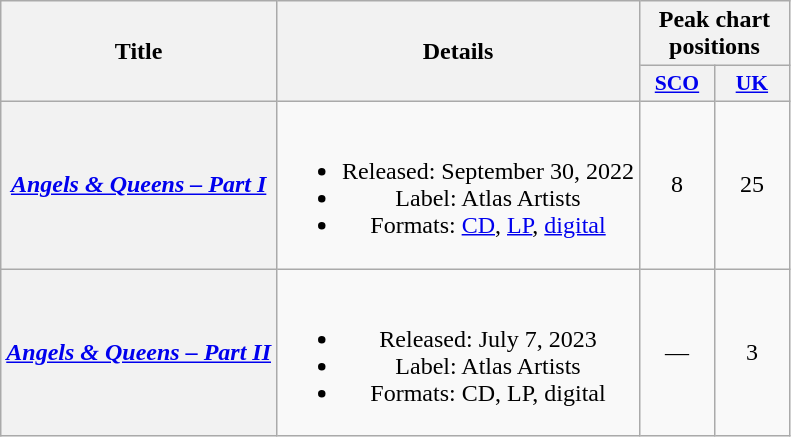<table class="wikitable plainrowheaders" style="text-align:center">
<tr>
<th scope="col" rowspan="2">Title</th>
<th scope="col" rowspan="2">Details</th>
<th scope="col" colspan="2">Peak chart positions</th>
</tr>
<tr>
<th scope="col" style="width:3em;font-size:90%;"><a href='#'>SCO</a><br></th>
<th scope="col" style="width:3em;font-size:90%;"><a href='#'>UK</a><br></th>
</tr>
<tr>
<th scope="row"><em><a href='#'>Angels & Queens – Part I</a></em></th>
<td><br><ul><li>Released: September 30, 2022</li><li>Label: Atlas Artists</li><li>Formats: <a href='#'>CD</a>, <a href='#'>LP</a>, <a href='#'>digital</a></li></ul></td>
<td>8</td>
<td>25</td>
</tr>
<tr>
<th scope="row"><em><a href='#'>Angels & Queens – Part II</a></em></th>
<td><br><ul><li>Released: July 7, 2023</li><li>Label: Atlas Artists</li><li>Formats: CD, LP, digital</li></ul></td>
<td>—</td>
<td>3</td>
</tr>
</table>
